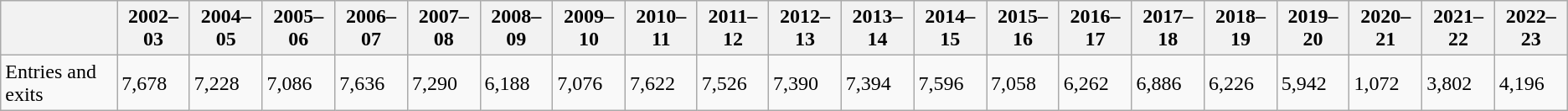<table class="wikitable">
<tr>
<th></th>
<th>2002–03</th>
<th>2004–05</th>
<th>2005–06</th>
<th>2006–07</th>
<th>2007–08</th>
<th>2008–09</th>
<th>2009–10</th>
<th>2010–11</th>
<th>2011–12</th>
<th>2012–13</th>
<th>2013–14</th>
<th>2014–15</th>
<th>2015–16</th>
<th>2016–17</th>
<th>2017–18</th>
<th>2018–19</th>
<th>2019–20</th>
<th>2020–21</th>
<th>2021–22</th>
<th>2022–23</th>
</tr>
<tr>
<td>Entries and exits</td>
<td>7,678</td>
<td>7,228</td>
<td>7,086</td>
<td>7,636</td>
<td>7,290</td>
<td>6,188</td>
<td>7,076</td>
<td>7,622</td>
<td>7,526</td>
<td>7,390</td>
<td>7,394</td>
<td>7,596</td>
<td>7,058</td>
<td>6,262</td>
<td>6,886</td>
<td>6,226</td>
<td>5,942</td>
<td>1,072</td>
<td>3,802</td>
<td>4,196</td>
</tr>
</table>
